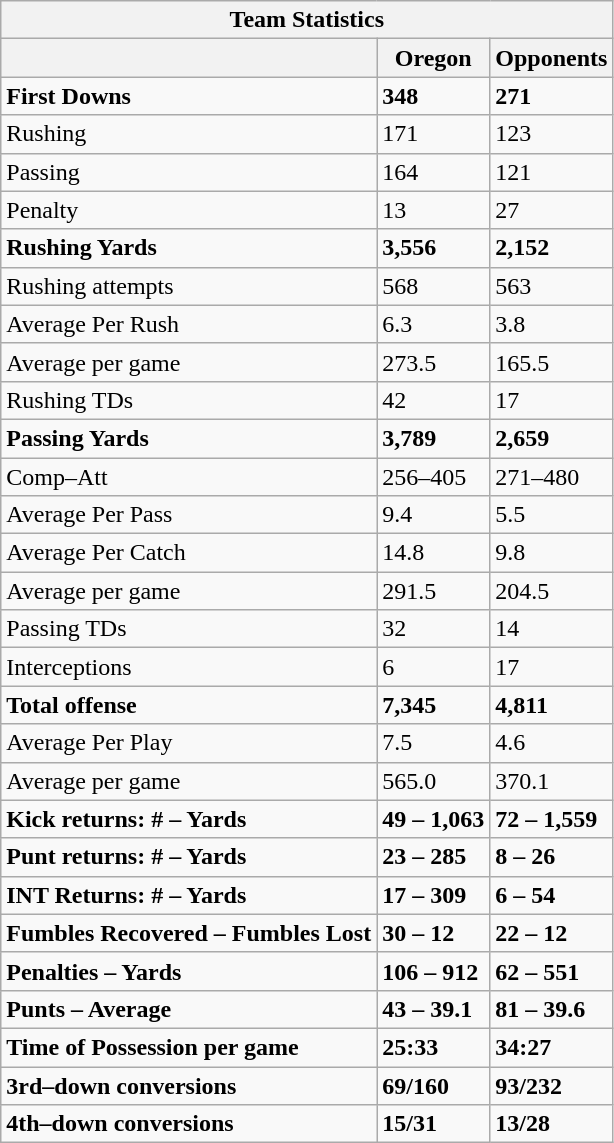<table class="wikitable collapsible collapsed">
<tr>
<th colspan="3">Team Statistics</th>
</tr>
<tr>
<th> </th>
<th>Oregon</th>
<th>Opponents</th>
</tr>
<tr>
<td><strong>First Downs</strong></td>
<td><strong>348</strong></td>
<td><strong>271</strong></td>
</tr>
<tr>
<td>Rushing</td>
<td>171</td>
<td>123</td>
</tr>
<tr>
<td>Passing</td>
<td>164</td>
<td>121</td>
</tr>
<tr>
<td>Penalty</td>
<td>13</td>
<td>27</td>
</tr>
<tr>
<td><strong>Rushing Yards</strong></td>
<td><strong>3,556</strong></td>
<td><strong>2,152</strong></td>
</tr>
<tr>
<td>Rushing attempts</td>
<td>568</td>
<td>563</td>
</tr>
<tr>
<td>Average Per Rush</td>
<td>6.3</td>
<td>3.8</td>
</tr>
<tr>
<td>Average per game</td>
<td>273.5</td>
<td>165.5</td>
</tr>
<tr>
<td>Rushing TDs</td>
<td>42</td>
<td>17</td>
</tr>
<tr>
<td><strong>Passing Yards</strong></td>
<td><strong>3,789</strong></td>
<td><strong> 2,659</strong></td>
</tr>
<tr>
<td>Comp–Att</td>
<td>256–405</td>
<td>271–480</td>
</tr>
<tr>
<td>Average Per Pass</td>
<td>9.4</td>
<td>5.5</td>
</tr>
<tr>
<td>Average Per Catch</td>
<td>14.8</td>
<td>9.8</td>
</tr>
<tr>
<td>Average per game</td>
<td>291.5</td>
<td>204.5</td>
</tr>
<tr>
<td>Passing TDs</td>
<td>32</td>
<td>14</td>
</tr>
<tr>
<td>Interceptions</td>
<td>6</td>
<td>17</td>
</tr>
<tr>
<td><strong>Total offense</strong></td>
<td><strong>7,345</strong></td>
<td><strong>4,811</strong></td>
</tr>
<tr>
<td>Average Per Play</td>
<td>7.5</td>
<td>4.6</td>
</tr>
<tr>
<td>Average per game</td>
<td>565.0</td>
<td>370.1</td>
</tr>
<tr>
<td><strong>Kick returns: # – Yards</strong></td>
<td><strong>49 – 1,063</strong></td>
<td><strong>72 – 1,559</strong></td>
</tr>
<tr>
<td><strong>Punt returns: # – Yards</strong></td>
<td><strong>23 – 285</strong></td>
<td><strong>8 – 26</strong></td>
</tr>
<tr>
<td><strong>INT Returns: # – Yards</strong></td>
<td><strong>17 – 309</strong></td>
<td><strong>6 – 54</strong></td>
</tr>
<tr>
<td><strong>Fumbles Recovered – Fumbles Lost</strong></td>
<td><strong>30 – 12</strong></td>
<td><strong>22 – 12</strong></td>
</tr>
<tr>
<td><strong>Penalties – Yards</strong></td>
<td><strong>106 – 912</strong></td>
<td><strong>62 – 551</strong></td>
</tr>
<tr>
<td><strong>Punts – Average</strong></td>
<td><strong>43 – 39.1</strong></td>
<td><strong> 81 – 39.6 </strong></td>
</tr>
<tr>
<td><strong>Time of Possession per game</strong></td>
<td><strong>25:33</strong></td>
<td><strong>34:27</strong></td>
</tr>
<tr>
<td><strong>3rd–down conversions</strong></td>
<td><strong>69/160</strong></td>
<td><strong>93/232</strong></td>
</tr>
<tr>
<td><strong>4th–down conversions</strong></td>
<td><strong>15/31</strong></td>
<td><strong>13/28</strong></td>
</tr>
</table>
